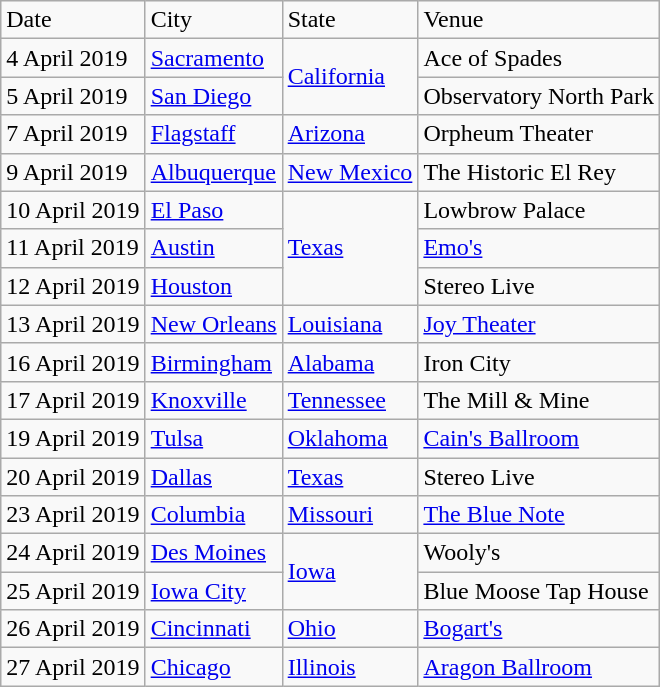<table class="wikitable sortable">
<tr>
<td>Date</td>
<td>City</td>
<td>State</td>
<td>Venue</td>
</tr>
<tr>
<td>4 April 2019</td>
<td><a href='#'>Sacramento</a></td>
<td rowspan="2"><a href='#'>California</a></td>
<td>Ace of Spades</td>
</tr>
<tr>
<td>5 April 2019</td>
<td><a href='#'>San Diego</a></td>
<td>Observatory North Park</td>
</tr>
<tr>
<td>7 April 2019</td>
<td><a href='#'>Flagstaff</a></td>
<td><a href='#'>Arizona</a></td>
<td>Orpheum Theater</td>
</tr>
<tr>
<td>9 April 2019</td>
<td><a href='#'>Albuquerque</a></td>
<td><a href='#'>New Mexico</a></td>
<td>The Historic El Rey</td>
</tr>
<tr>
<td>10 April 2019</td>
<td><a href='#'>El Paso</a></td>
<td rowspan="3"><a href='#'>Texas</a></td>
<td>Lowbrow Palace</td>
</tr>
<tr>
<td>11 April 2019</td>
<td><a href='#'>Austin</a></td>
<td><a href='#'>Emo's</a></td>
</tr>
<tr>
<td>12 April 2019</td>
<td><a href='#'>Houston</a></td>
<td>Stereo Live</td>
</tr>
<tr>
<td>13 April 2019</td>
<td><a href='#'>New Orleans</a></td>
<td><a href='#'>Louisiana</a></td>
<td><a href='#'>Joy Theater</a></td>
</tr>
<tr>
<td>16 April 2019</td>
<td><a href='#'>Birmingham</a></td>
<td><a href='#'>Alabama</a></td>
<td>Iron City</td>
</tr>
<tr>
<td>17 April 2019</td>
<td><a href='#'>Knoxville</a></td>
<td><a href='#'>Tennessee</a></td>
<td>The Mill & Mine</td>
</tr>
<tr>
<td>19 April 2019</td>
<td><a href='#'>Tulsa</a></td>
<td><a href='#'>Oklahoma</a></td>
<td><a href='#'>Cain's Ballroom</a></td>
</tr>
<tr>
<td>20 April 2019</td>
<td><a href='#'>Dallas</a></td>
<td><a href='#'>Texas</a></td>
<td>Stereo Live</td>
</tr>
<tr>
<td>23 April 2019</td>
<td><a href='#'>Columbia</a></td>
<td><a href='#'>Missouri</a></td>
<td><a href='#'>The Blue Note</a></td>
</tr>
<tr>
<td>24 April 2019</td>
<td><a href='#'>Des Moines</a></td>
<td rowspan="2"><a href='#'>Iowa</a></td>
<td>Wooly's</td>
</tr>
<tr>
<td>25 April 2019</td>
<td><a href='#'>Iowa City</a></td>
<td>Blue Moose Tap House</td>
</tr>
<tr>
<td>26 April 2019</td>
<td><a href='#'>Cincinnati</a></td>
<td><a href='#'>Ohio</a></td>
<td><a href='#'>Bogart's</a></td>
</tr>
<tr>
<td>27 April 2019</td>
<td><a href='#'>Chicago</a></td>
<td><a href='#'>Illinois</a></td>
<td><a href='#'>Aragon Ballroom</a></td>
</tr>
</table>
